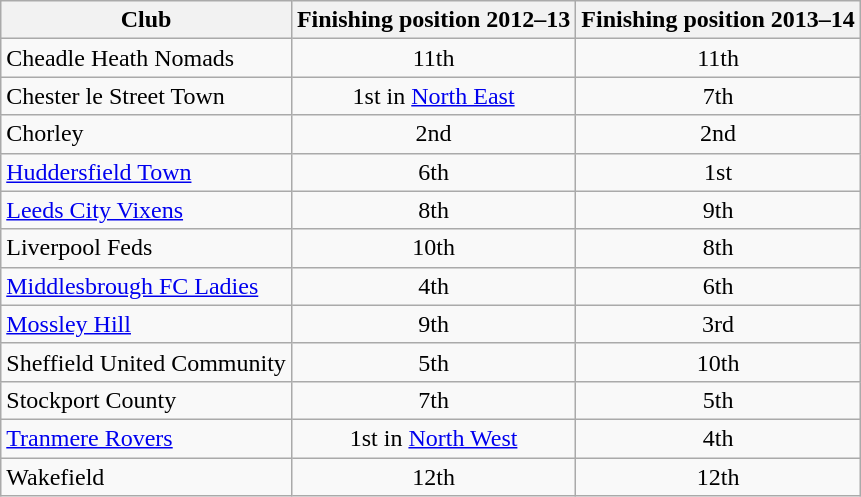<table class="wikitable sortable" style="text-align:center;">
<tr>
<th>Club</th>
<th>Finishing position 2012–13</th>
<th>Finishing position 2013–14</th>
</tr>
<tr>
<td style="text-align:left;">Cheadle Heath Nomads</td>
<td data-sort-value="11">11th</td>
<td data-sort-value="11">11th</td>
</tr>
<tr>
<td style="text-align:left;">Chester le Street Town</td>
<td data-sort-value="13">1st in <a href='#'>North East</a></td>
<td data-sort-value="7">7th</td>
</tr>
<tr>
<td style="text-align:left;">Chorley</td>
<td data-sort-value="2">2nd</td>
<td data-sort-value="2">2nd</td>
</tr>
<tr>
<td style="text-align:left;"><a href='#'>Huddersfield Town</a></td>
<td data-sort-value="6">6th</td>
<td data-sort-value="1">1st</td>
</tr>
<tr>
<td style="text-align:left;"><a href='#'>Leeds City Vixens</a></td>
<td data-sort-value="8">8th</td>
<td data-sort-value="9">9th</td>
</tr>
<tr>
<td style="text-align:left;">Liverpool Feds</td>
<td data-sort-value="10">10th</td>
<td data-sort-value="8">8th</td>
</tr>
<tr>
<td style="text-align:left;"><a href='#'>Middlesbrough FC Ladies</a></td>
<td data-sort-value="4">4th</td>
<td data-sort-value="6">6th</td>
</tr>
<tr>
<td style="text-align:left;"><a href='#'>Mossley Hill</a></td>
<td data-sort-value="9">9th</td>
<td data-sort-value="3">3rd</td>
</tr>
<tr>
<td style="text-align:left;">Sheffield United Community</td>
<td data-sort-value="5">5th</td>
<td data-sort-value="10">10th</td>
</tr>
<tr>
<td style="text-align:left;">Stockport County</td>
<td data-sort-value="7">7th</td>
<td data-sort-value="5">5th</td>
</tr>
<tr>
<td style="text-align:left;"><a href='#'>Tranmere Rovers</a></td>
<td data-sort-value="13">1st in <a href='#'>North West</a></td>
<td data-sort-value="4">4th</td>
</tr>
<tr>
<td style="text-align:left;">Wakefield</td>
<td data-sort-value="12">12th</td>
<td data-sort-value="12">12th</td>
</tr>
</table>
